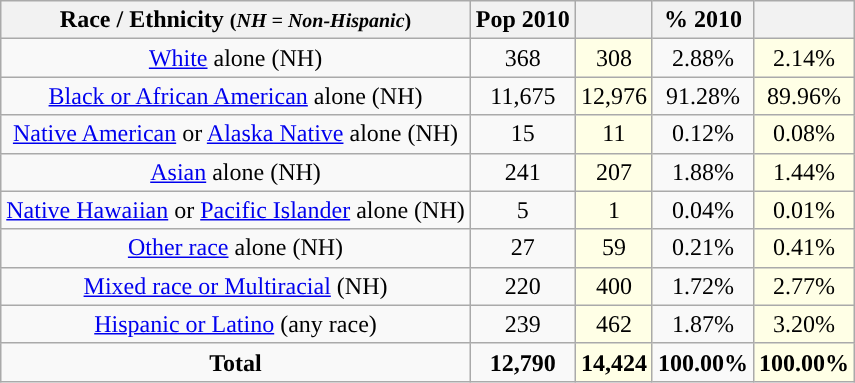<table class="wikitable" style="text-align:center;">
<tr>
<th>Race / Ethnicity <small>(<em>NH = Non-Hispanic</em>)</small></th>
<th>Pop 2010</th>
<th></th>
<th>% 2010</th>
<th></th>
</tr>
<tr>
<td><a href='#'>White</a> alone (NH)</td>
<td>368</td>
<td style='background: #ffffe6;'>308</td>
<td>2.88%</td>
<td style='background: #ffffe6;'>2.14%</td>
</tr>
<tr>
<td><a href='#'>Black or African American</a> alone (NH)</td>
<td>11,675</td>
<td style='background: #ffffe6;'>12,976</td>
<td>91.28%</td>
<td style='background: #ffffe6;'>89.96%</td>
</tr>
<tr>
<td><a href='#'>Native American</a> or <a href='#'>Alaska Native</a> alone (NH)</td>
<td>15</td>
<td style='background: #ffffe6;'>11</td>
<td>0.12%</td>
<td style='background: #ffffe6;'>0.08%</td>
</tr>
<tr>
<td><a href='#'>Asian</a> alone (NH)</td>
<td>241</td>
<td style='background: #ffffe6;'>207</td>
<td>1.88%</td>
<td style='background: #ffffe6;'>1.44%</td>
</tr>
<tr>
<td><a href='#'>Native Hawaiian</a> or <a href='#'>Pacific Islander</a> alone (NH)</td>
<td>5</td>
<td style='background: #ffffe6;'>1</td>
<td>0.04%</td>
<td style='background: #ffffe6;'>0.01%</td>
</tr>
<tr>
<td><a href='#'>Other race</a> alone (NH)</td>
<td>27</td>
<td style='background: #ffffe6;'>59</td>
<td>0.21%</td>
<td style='background: #ffffe6;'>0.41%</td>
</tr>
<tr>
<td><a href='#'>Mixed race or Multiracial</a> (NH)</td>
<td>220</td>
<td style='background: #ffffe6;'>400</td>
<td>1.72%</td>
<td style='background: #ffffe6;'>2.77%</td>
</tr>
<tr>
<td><a href='#'>Hispanic or Latino</a> (any race)</td>
<td>239</td>
<td style='background: #ffffe6;'>462</td>
<td>1.87%</td>
<td style='background: #ffffe6;'>3.20%</td>
</tr>
<tr>
<td><strong>Total</strong></td>
<td><strong>12,790</strong></td>
<td style='background: #ffffe6;'><strong>14,424</strong></td>
<td><strong>100.00%</strong></td>
<td style='background: #ffffe6;'><strong>100.00%</strong></td>
</tr>
</table>
